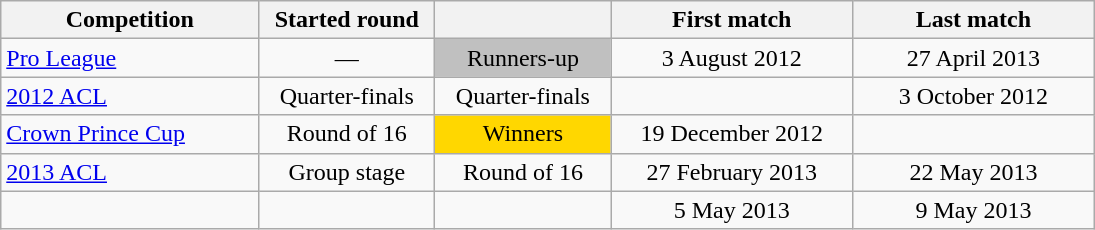<table class="wikitable" style="text-align:center; width:730px;">
<tr>
<th style="text-align:center; width:150px;">Competition</th>
<th style="text-align:center; width:100px;">Started round</th>
<th style="text-align:center; width:100px;"></th>
<th style="text-align:center; width:140px;">First match</th>
<th style="text-align:center; width:140px;">Last match</th>
</tr>
<tr>
<td style="text-align:left;"><a href='#'>Pro League</a></td>
<td>—</td>
<td style="background:silver;">Runners-up</td>
<td>3 August 2012</td>
<td>27 April 2013</td>
</tr>
<tr>
<td style="text-align:left;"><a href='#'>2012 ACL</a></td>
<td>Quarter-finals</td>
<td>Quarter-finals</td>
<td></td>
<td>3 October 2012</td>
</tr>
<tr>
<td style="text-align:left;"><a href='#'>Crown Prince Cup</a></td>
<td>Round of 16</td>
<td style="background:gold;">Winners</td>
<td>19 December 2012</td>
<td></td>
</tr>
<tr>
<td style="text-align:left;"><a href='#'>2013 ACL</a></td>
<td>Group stage</td>
<td>Round of 16</td>
<td>27 February 2013</td>
<td>22 May 2013</td>
</tr>
<tr>
<td style="text-align:left;"></td>
<td></td>
<td></td>
<td>5 May 2013</td>
<td>9 May 2013</td>
</tr>
</table>
